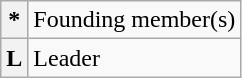<table class="wikitable">
<tr>
<th>*</th>
<td>Founding member(s)</td>
</tr>
<tr>
<th><strong>L</strong></th>
<td>Leader</td>
</tr>
</table>
